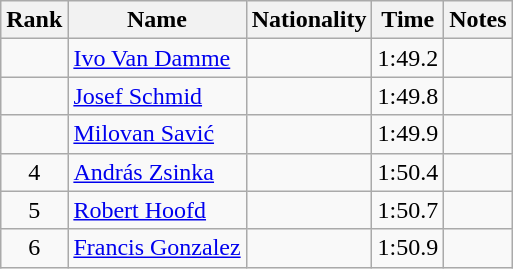<table class="wikitable sortable" style="text-align:center">
<tr>
<th>Rank</th>
<th>Name</th>
<th>Nationality</th>
<th>Time</th>
<th>Notes</th>
</tr>
<tr>
<td></td>
<td align="left"><a href='#'>Ivo Van Damme</a></td>
<td align=left></td>
<td>1:49.2</td>
<td></td>
</tr>
<tr>
<td></td>
<td align="left"><a href='#'>Josef Schmid</a></td>
<td align=left></td>
<td>1:49.8</td>
<td></td>
</tr>
<tr>
<td></td>
<td align="left"><a href='#'>Milovan Savić</a></td>
<td align=left></td>
<td>1:49.9</td>
<td></td>
</tr>
<tr>
<td>4</td>
<td align="left"><a href='#'>András Zsinka</a></td>
<td align=left></td>
<td>1:50.4</td>
<td></td>
</tr>
<tr>
<td>5</td>
<td align="left"><a href='#'>Robert Hoofd</a></td>
<td align=left></td>
<td>1:50.7</td>
<td></td>
</tr>
<tr>
<td>6</td>
<td align="left"><a href='#'>Francis Gonzalez</a></td>
<td align=left></td>
<td>1:50.9</td>
<td></td>
</tr>
</table>
